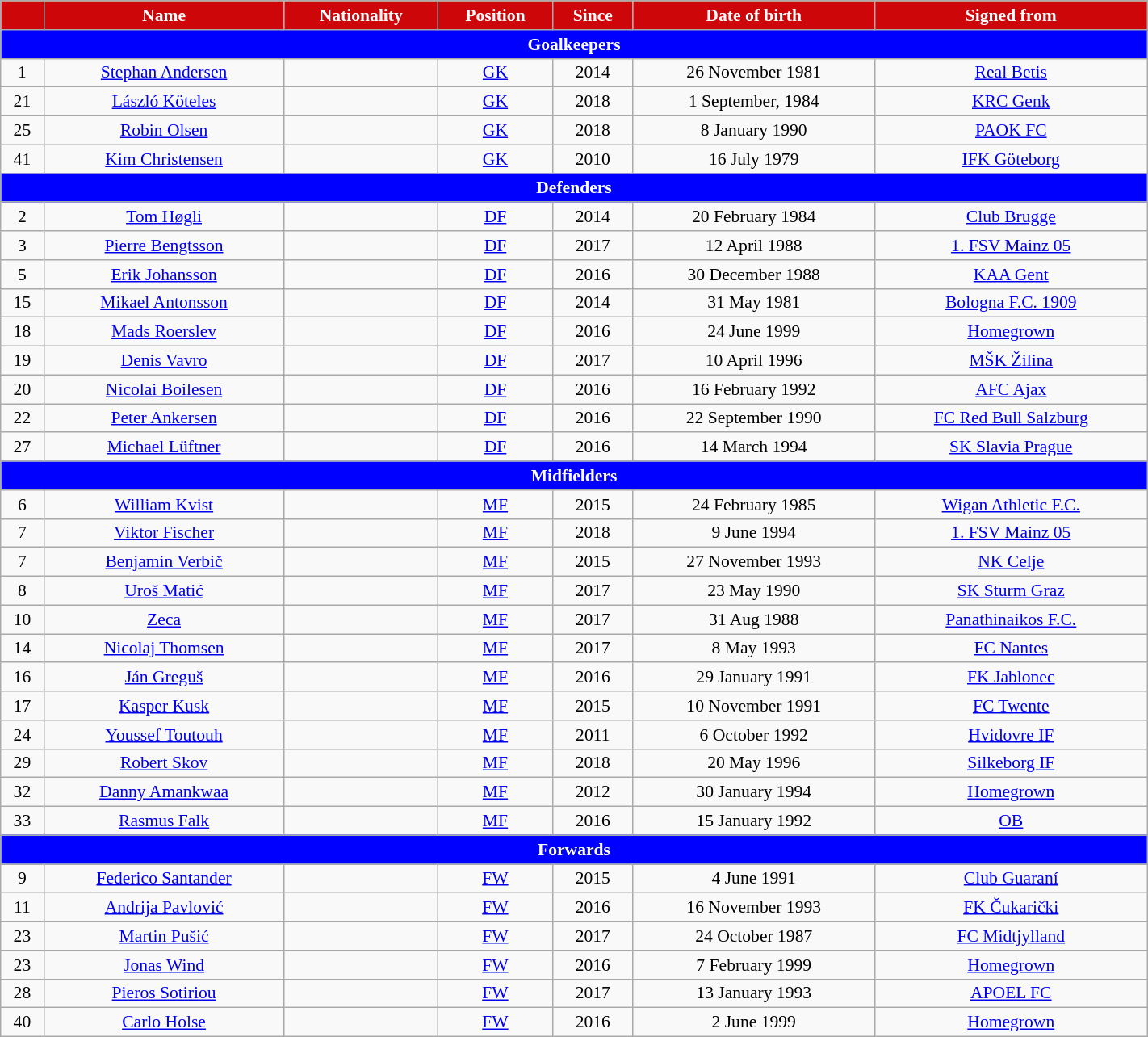<table class="wikitable" style="text-align:center; font-size:90%; width:75%;">
<tr>
<th style="background:#cc0609; color:white; text-align:center;"></th>
<th style="background:#cc0609; color:white; text-align:center;">Name</th>
<th style="background:#cc0609; color:white; text-align:center;">Nationality</th>
<th style="background:#cc0609; color:white; text-align:center;">Position</th>
<th style="background:#cc0609; color:white; text-align:center;">Since</th>
<th style="background:#cc0609; color:white; text-align:center;">Date of birth</th>
<th style="background:#cc0609; color:white; text-align:center;">Signed from</th>
</tr>
<tr>
<th colspan="7" style="background:#0000FF; color:white; text-align:center;">Goalkeepers</th>
</tr>
<tr>
<td>1</td>
<td><a href='#'>Stephan Andersen</a></td>
<td></td>
<td><a href='#'>GK</a></td>
<td>2014</td>
<td>26 November 1981</td>
<td> <a href='#'>Real Betis</a></td>
</tr>
<tr>
<td>21</td>
<td><a href='#'>László Köteles</a></td>
<td></td>
<td><a href='#'>GK</a></td>
<td>2018</td>
<td>1 September, 1984</td>
<td> <a href='#'>KRC Genk</a></td>
</tr>
<tr>
<td>25</td>
<td><a href='#'>Robin Olsen</a></td>
<td></td>
<td><a href='#'>GK</a></td>
<td>2018</td>
<td>8 January 1990</td>
<td> <a href='#'>PAOK FC</a></td>
</tr>
<tr>
<td>41</td>
<td><a href='#'>Kim Christensen</a></td>
<td></td>
<td><a href='#'>GK</a></td>
<td>2010</td>
<td>16 July 1979</td>
<td> <a href='#'>IFK Göteborg</a></td>
</tr>
<tr>
<th colspan="7" style="background:#0000FF; color:white; text-align:center;">Defenders</th>
</tr>
<tr>
<td>2</td>
<td><a href='#'>Tom Høgli</a></td>
<td></td>
<td><a href='#'>DF</a></td>
<td>2014</td>
<td>20 February 1984</td>
<td> <a href='#'>Club Brugge</a></td>
</tr>
<tr>
<td>3</td>
<td><a href='#'>Pierre Bengtsson</a></td>
<td></td>
<td><a href='#'>DF</a></td>
<td>2017</td>
<td>12 April 1988</td>
<td> <a href='#'>1. FSV Mainz 05</a></td>
</tr>
<tr>
<td>5</td>
<td><a href='#'>Erik Johansson</a></td>
<td></td>
<td><a href='#'>DF</a></td>
<td>2016</td>
<td>30 December 1988</td>
<td> <a href='#'>KAA Gent</a></td>
</tr>
<tr>
<td>15</td>
<td><a href='#'>Mikael Antonsson</a></td>
<td></td>
<td><a href='#'>DF</a></td>
<td>2014</td>
<td>31 May 1981</td>
<td> <a href='#'>Bologna F.C. 1909</a></td>
</tr>
<tr>
<td>18</td>
<td><a href='#'>Mads Roerslev</a></td>
<td></td>
<td><a href='#'>DF</a></td>
<td>2016</td>
<td>24 June 1999</td>
<td><a href='#'>Homegrown</a></td>
</tr>
<tr>
<td>19</td>
<td><a href='#'>Denis Vavro</a></td>
<td></td>
<td><a href='#'>DF</a></td>
<td>2017</td>
<td>10 April 1996</td>
<td> <a href='#'>MŠK Žilina</a></td>
</tr>
<tr>
<td>20</td>
<td><a href='#'>Nicolai Boilesen</a></td>
<td></td>
<td><a href='#'>DF</a></td>
<td>2016</td>
<td>16 February 1992</td>
<td> <a href='#'>AFC Ajax</a></td>
</tr>
<tr>
<td>22</td>
<td><a href='#'>Peter Ankersen</a></td>
<td></td>
<td><a href='#'>DF</a></td>
<td>2016</td>
<td>22 September 1990</td>
<td> <a href='#'>FC Red Bull Salzburg</a></td>
</tr>
<tr>
<td>27</td>
<td><a href='#'>Michael Lüftner</a></td>
<td></td>
<td><a href='#'>DF</a></td>
<td>2016</td>
<td>14 March 1994</td>
<td> <a href='#'>SK Slavia Prague</a></td>
</tr>
<tr>
<th colspan="7" style="background:#0000FF; color:white; text-align:center;">Midfielders</th>
</tr>
<tr>
<td>6</td>
<td><a href='#'>William Kvist</a></td>
<td></td>
<td><a href='#'>MF</a></td>
<td>2015</td>
<td>24 February 1985</td>
<td> <a href='#'>Wigan Athletic F.C.</a></td>
</tr>
<tr>
<td>7</td>
<td><a href='#'>Viktor Fischer</a></td>
<td></td>
<td><a href='#'>MF</a></td>
<td>2018</td>
<td>9 June 1994</td>
<td> <a href='#'>1. FSV Mainz 05</a></td>
</tr>
<tr>
<td>7</td>
<td><a href='#'>Benjamin Verbič</a></td>
<td></td>
<td><a href='#'>MF</a></td>
<td>2015</td>
<td>27 November 1993</td>
<td> <a href='#'>NK Celje</a></td>
</tr>
<tr>
<td>8</td>
<td><a href='#'>Uroš Matić</a></td>
<td></td>
<td><a href='#'>MF</a></td>
<td>2017</td>
<td>23 May 1990</td>
<td> <a href='#'>SK Sturm Graz</a></td>
</tr>
<tr>
<td>10</td>
<td><a href='#'>Zeca</a></td>
<td> </td>
<td><a href='#'>MF</a></td>
<td>2017</td>
<td>31 Aug 1988</td>
<td> <a href='#'>Panathinaikos F.C.</a></td>
</tr>
<tr>
<td>14</td>
<td><a href='#'>Nicolaj Thomsen</a></td>
<td></td>
<td><a href='#'>MF</a></td>
<td>2017</td>
<td>8 May 1993</td>
<td> <a href='#'>FC Nantes</a></td>
</tr>
<tr>
<td>16</td>
<td><a href='#'>Ján Greguš</a></td>
<td></td>
<td><a href='#'>MF</a></td>
<td>2016</td>
<td>29 January 1991</td>
<td> <a href='#'>FK Jablonec</a></td>
</tr>
<tr>
<td>17</td>
<td><a href='#'>Kasper Kusk</a></td>
<td></td>
<td><a href='#'>MF</a></td>
<td>2015</td>
<td>10 November 1991</td>
<td> <a href='#'>FC Twente</a></td>
</tr>
<tr>
<td>24</td>
<td><a href='#'>Youssef Toutouh</a></td>
<td></td>
<td><a href='#'>MF</a></td>
<td>2011</td>
<td>6 October 1992</td>
<td> <a href='#'>Hvidovre IF</a></td>
</tr>
<tr>
<td>29</td>
<td><a href='#'>Robert Skov</a></td>
<td></td>
<td><a href='#'>MF</a></td>
<td>2018</td>
<td>20 May 1996</td>
<td> <a href='#'>Silkeborg IF</a></td>
</tr>
<tr>
<td>32</td>
<td><a href='#'>Danny Amankwaa</a></td>
<td></td>
<td><a href='#'>MF</a></td>
<td>2012</td>
<td>30 January 1994</td>
<td><a href='#'>Homegrown</a></td>
</tr>
<tr>
<td>33</td>
<td><a href='#'>Rasmus Falk</a></td>
<td></td>
<td><a href='#'>MF</a></td>
<td>2016</td>
<td>15 January 1992</td>
<td> <a href='#'>OB</a></td>
</tr>
<tr>
<th colspan="7" style="background:#0000FF; color:white; text-align:center;">Forwards</th>
</tr>
<tr>
<td>9</td>
<td><a href='#'>Federico Santander</a></td>
<td></td>
<td><a href='#'>FW</a></td>
<td>2015</td>
<td>4 June 1991</td>
<td> <a href='#'>Club Guaraní</a></td>
</tr>
<tr>
<td>11</td>
<td><a href='#'>Andrija Pavlović</a></td>
<td></td>
<td><a href='#'>FW</a></td>
<td>2016</td>
<td>16 November 1993</td>
<td> <a href='#'>FK Čukarički</a></td>
</tr>
<tr>
<td>23</td>
<td><a href='#'>Martin Pušić</a></td>
<td> </td>
<td><a href='#'>FW</a></td>
<td>2017</td>
<td>24 October 1987</td>
<td> <a href='#'>FC Midtjylland</a></td>
</tr>
<tr>
<td>23</td>
<td><a href='#'>Jonas Wind</a></td>
<td></td>
<td><a href='#'>FW</a></td>
<td>2016</td>
<td>7 February 1999</td>
<td><a href='#'>Homegrown</a></td>
</tr>
<tr>
<td>28</td>
<td><a href='#'>Pieros Sotiriou</a></td>
<td></td>
<td><a href='#'>FW</a></td>
<td>2017</td>
<td>13 January 1993</td>
<td> <a href='#'>APOEL FC</a></td>
</tr>
<tr>
<td>40</td>
<td><a href='#'>Carlo Holse</a></td>
<td></td>
<td><a href='#'>FW</a></td>
<td>2016</td>
<td>2 June 1999</td>
<td><a href='#'>Homegrown</a></td>
</tr>
</table>
